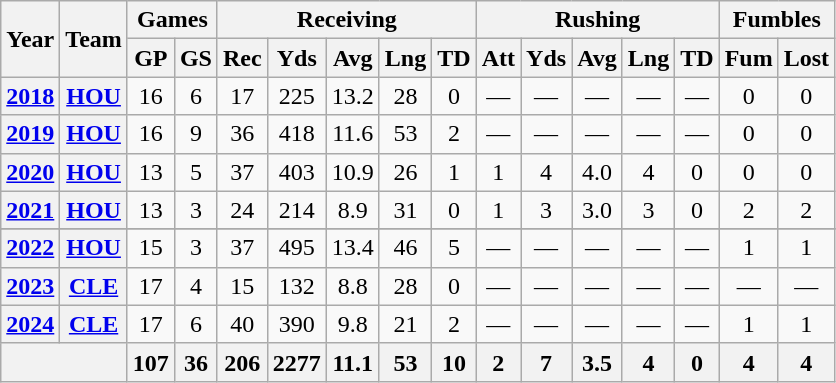<table class="wikitable" style="text-align: center;">
<tr>
<th rowspan="2">Year</th>
<th rowspan="2">Team</th>
<th colspan="2">Games</th>
<th colspan="5">Receiving</th>
<th colspan="5">Rushing</th>
<th colspan="2">Fumbles</th>
</tr>
<tr>
<th>GP</th>
<th>GS</th>
<th>Rec</th>
<th>Yds</th>
<th>Avg</th>
<th>Lng</th>
<th>TD</th>
<th>Att</th>
<th>Yds</th>
<th>Avg</th>
<th>Lng</th>
<th>TD</th>
<th>Fum</th>
<th>Lost</th>
</tr>
<tr>
<th><a href='#'>2018</a></th>
<th><a href='#'>HOU</a></th>
<td>16</td>
<td>6</td>
<td>17</td>
<td>225</td>
<td>13.2</td>
<td>28</td>
<td>0</td>
<td>—</td>
<td>—</td>
<td>—</td>
<td>—</td>
<td>—</td>
<td>0</td>
<td>0</td>
</tr>
<tr>
<th><a href='#'>2019</a></th>
<th><a href='#'>HOU</a></th>
<td>16</td>
<td>9</td>
<td>36</td>
<td>418</td>
<td>11.6</td>
<td>53</td>
<td>2</td>
<td>—</td>
<td>—</td>
<td>—</td>
<td>—</td>
<td>—</td>
<td>0</td>
<td>0</td>
</tr>
<tr>
<th><a href='#'>2020</a></th>
<th><a href='#'>HOU</a></th>
<td>13</td>
<td>5</td>
<td>37</td>
<td>403</td>
<td>10.9</td>
<td>26</td>
<td>1</td>
<td>1</td>
<td>4</td>
<td>4.0</td>
<td>4</td>
<td>0</td>
<td>0</td>
<td>0</td>
</tr>
<tr>
<th><a href='#'>2021</a></th>
<th><a href='#'>HOU</a></th>
<td>13</td>
<td>3</td>
<td>24</td>
<td>214</td>
<td>8.9</td>
<td>31</td>
<td>0</td>
<td>1</td>
<td>3</td>
<td>3.0</td>
<td>3</td>
<td>0</td>
<td>2</td>
<td>2</td>
</tr>
<tr>
</tr>
<tr>
<th><a href='#'>2022</a></th>
<th><a href='#'>HOU</a></th>
<td>15</td>
<td>3</td>
<td>37</td>
<td>495</td>
<td>13.4</td>
<td>46</td>
<td>5</td>
<td>—</td>
<td>—</td>
<td>—</td>
<td>—</td>
<td>—</td>
<td>1</td>
<td>1</td>
</tr>
<tr>
<th><a href='#'>2023</a></th>
<th><a href='#'>CLE</a></th>
<td>17</td>
<td>4</td>
<td>15</td>
<td>132</td>
<td>8.8</td>
<td>28</td>
<td>0</td>
<td>—</td>
<td>—</td>
<td>—</td>
<td>—</td>
<td>—</td>
<td>—</td>
<td>—</td>
</tr>
<tr>
<th><a href='#'>2024</a></th>
<th><a href='#'>CLE</a></th>
<td>17</td>
<td>6</td>
<td>40</td>
<td>390</td>
<td>9.8</td>
<td>21</td>
<td>2</td>
<td>—</td>
<td>—</td>
<td>—</td>
<td>—</td>
<td>—</td>
<td>1</td>
<td>1</td>
</tr>
<tr>
<th colspan="2"></th>
<th>107</th>
<th>36</th>
<th>206</th>
<th>2277</th>
<th>11.1</th>
<th>53</th>
<th>10</th>
<th>2</th>
<th>7</th>
<th>3.5</th>
<th>4</th>
<th>0</th>
<th>4</th>
<th>4</th>
</tr>
</table>
